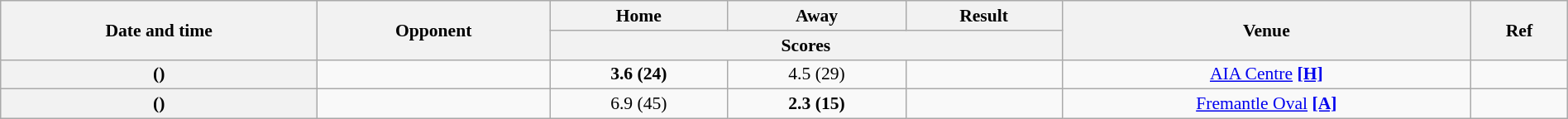<table class="wikitable plainrowheaders" style="font-size:90%; width:100%; text-align:center;">
<tr>
<th scope="col" rowspan="2">Date and time</th>
<th scope="col" rowspan="2">Opponent</th>
<th scope="col">Home</th>
<th scope="col">Away</th>
<th scope="col">Result</th>
<th scope="col" rowspan="2">Venue</th>
<th scope="col" class="unsortable" rowspan=2>Ref</th>
</tr>
<tr>
<th scope="col" colspan="3">Scores</th>
</tr>
<tr>
<th scope="row"> ()</th>
<td align=left></td>
<td><strong>3.6 (24)</strong></td>
<td>4.5 (29)</td>
<td></td>
<td><a href='#'>AIA Centre</a> <a href='#'><strong>[H]</strong></a></td>
<td></td>
</tr>
<tr>
<th scope="row"> ()</th>
<td align=left></td>
<td>6.9 (45)</td>
<td><strong>2.3 (15)</strong></td>
<td></td>
<td><a href='#'>Fremantle Oval</a> <a href='#'><strong>[A]</strong></a></td>
<td></td>
</tr>
</table>
